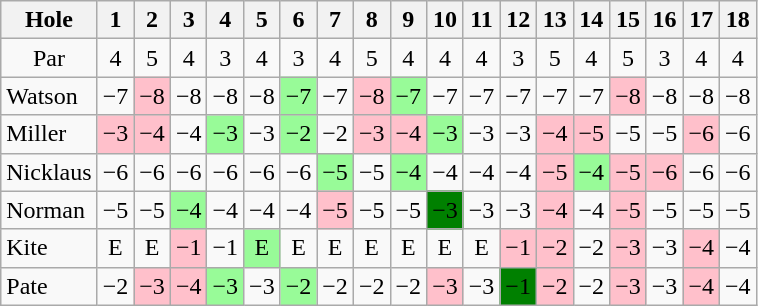<table class="wikitable" style="text-align:center">
<tr>
<th>Hole</th>
<th> 1 </th>
<th> 2 </th>
<th> 3 </th>
<th> 4 </th>
<th> 5 </th>
<th> 6 </th>
<th> 7 </th>
<th> 8 </th>
<th> 9 </th>
<th>10</th>
<th>11</th>
<th>12</th>
<th>13</th>
<th>14</th>
<th>15</th>
<th>16</th>
<th>17</th>
<th>18</th>
</tr>
<tr>
<td>Par</td>
<td>4</td>
<td>5</td>
<td>4</td>
<td>3</td>
<td>4</td>
<td>3</td>
<td>4</td>
<td>5</td>
<td>4</td>
<td>4</td>
<td>4</td>
<td>3</td>
<td>5</td>
<td>4</td>
<td>5</td>
<td>3</td>
<td>4</td>
<td>4</td>
</tr>
<tr>
<td align=left> Watson</td>
<td>−7</td>
<td style="background: Pink;">−8</td>
<td>−8</td>
<td>−8</td>
<td>−8</td>
<td style="background: PaleGreen;">−7</td>
<td>−7</td>
<td style="background: Pink;">−8</td>
<td style="background: PaleGreen;">−7</td>
<td>−7</td>
<td>−7</td>
<td>−7</td>
<td>−7</td>
<td>−7</td>
<td style="background: Pink;">−8</td>
<td>−8</td>
<td>−8</td>
<td>−8</td>
</tr>
<tr>
<td align=left> Miller</td>
<td style="background: Pink;">−3</td>
<td style="background: Pink;">−4</td>
<td>−4</td>
<td style="background: PaleGreen;">−3</td>
<td>−3</td>
<td style="background: PaleGreen;">−2</td>
<td>−2</td>
<td style="background: Pink;">−3</td>
<td style="background: Pink;">−4</td>
<td style="background: PaleGreen;">−3</td>
<td>−3</td>
<td>−3</td>
<td style="background: Pink;">−4</td>
<td style="background: Pink;">−5</td>
<td>−5</td>
<td>−5</td>
<td style="background: Pink;">−6</td>
<td>−6</td>
</tr>
<tr>
<td align=left> Nicklaus</td>
<td>−6</td>
<td>−6</td>
<td>−6</td>
<td>−6</td>
<td>−6</td>
<td>−6</td>
<td style="background: PaleGreen;">−5</td>
<td>−5</td>
<td style="background: PaleGreen;">−4</td>
<td>−4</td>
<td>−4</td>
<td>−4</td>
<td style="background: Pink;">−5</td>
<td style="background: PaleGreen;">−4</td>
<td style="background: Pink;">−5</td>
<td style="background: Pink;">−6</td>
<td>−6</td>
<td>−6</td>
</tr>
<tr>
<td align=left> Norman</td>
<td>−5</td>
<td>−5</td>
<td style="background: PaleGreen;">−4</td>
<td>−4</td>
<td>−4</td>
<td>−4</td>
<td style="background: Pink;">−5</td>
<td>−5</td>
<td>−5</td>
<td style="background: Green;">−3</td>
<td>−3</td>
<td>−3</td>
<td style="background: Pink;">−4</td>
<td>−4</td>
<td style="background: Pink;">−5</td>
<td>−5</td>
<td>−5</td>
<td>−5</td>
</tr>
<tr>
<td align=left> Kite</td>
<td>E</td>
<td>E</td>
<td style="background: Pink;">−1</td>
<td>−1</td>
<td style="background: PaleGreen;">E</td>
<td>E</td>
<td>E</td>
<td>E</td>
<td>E</td>
<td>E</td>
<td>E</td>
<td style="background: Pink;">−1</td>
<td style="background: Pink;">−2</td>
<td>−2</td>
<td style="background: Pink;">−3</td>
<td>−3</td>
<td style="background: Pink;">−4</td>
<td>−4</td>
</tr>
<tr>
<td align=left> Pate</td>
<td>−2</td>
<td style="background: Pink;">−3</td>
<td style="background: Pink;">−4</td>
<td style="background: PaleGreen;">−3</td>
<td>−3</td>
<td style="background: PaleGreen;">−2</td>
<td>−2</td>
<td>−2</td>
<td>−2</td>
<td style="background: Pink;">−3</td>
<td>−3</td>
<td style="background: Green;">−1</td>
<td style="background: Pink;">−2</td>
<td>−2</td>
<td style="background: Pink;">−3</td>
<td>−3</td>
<td style="background: Pink;">−4</td>
<td>−4</td>
</tr>
</table>
